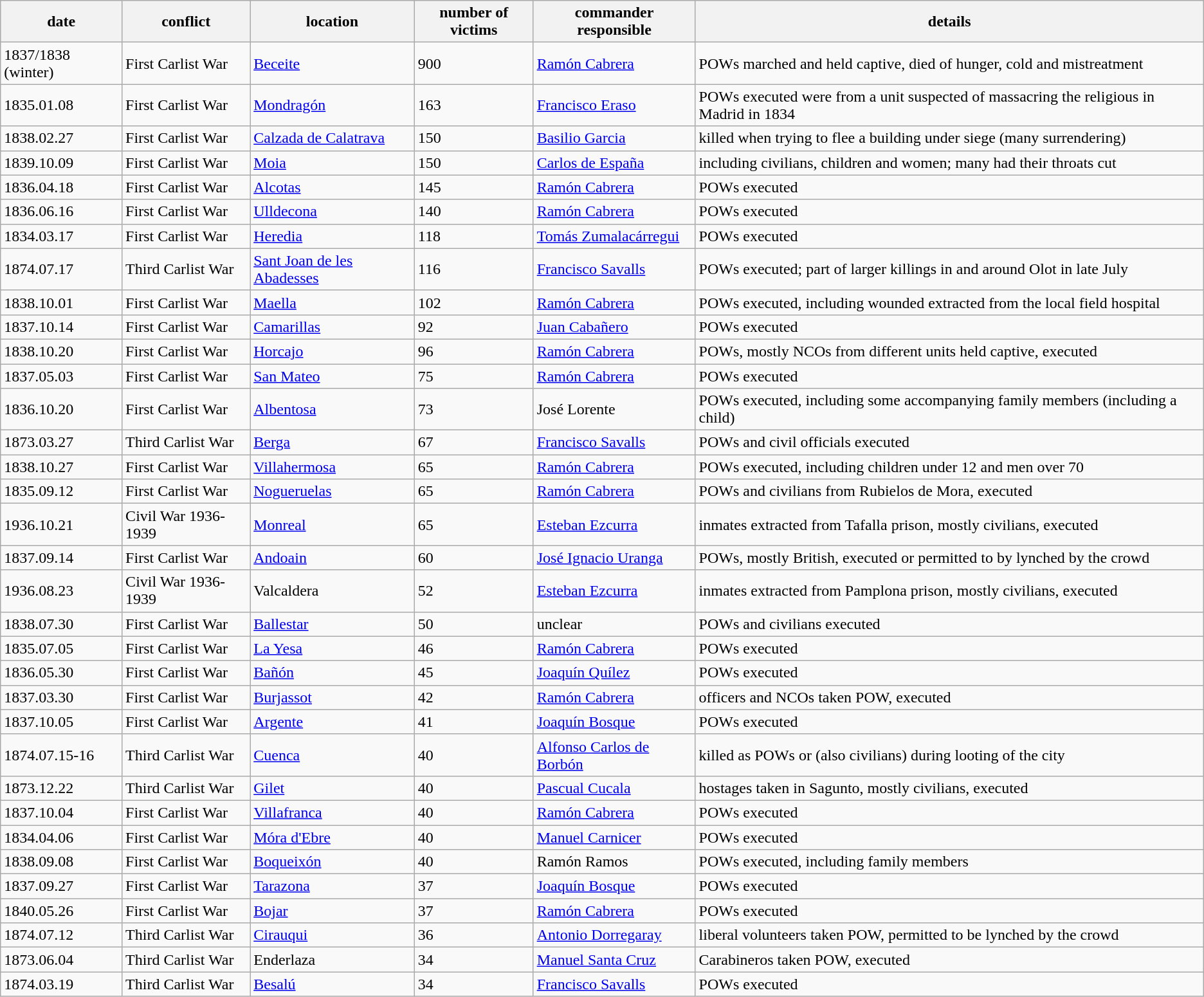<table class="wikitable sortable">
<tr>
<th>date</th>
<th>conflict</th>
<th>location</th>
<th>number of victims</th>
<th>commander responsible</th>
<th>details</th>
</tr>
<tr>
<td>1837/1838 (winter)</td>
<td>First Carlist War</td>
<td><a href='#'>Beceite</a></td>
<td>900</td>
<td><a href='#'>Ramón Cabrera</a></td>
<td>POWs marched and held captive, died of hunger, cold and mistreatment</td>
</tr>
<tr>
<td>1835.01.08</td>
<td>First Carlist War</td>
<td><a href='#'>Mondragón</a></td>
<td>163</td>
<td><a href='#'>Francisco Eraso</a></td>
<td>POWs executed were from a unit suspected of massacring the religious in Madrid in 1834</td>
</tr>
<tr>
<td>1838.02.27</td>
<td>First Carlist War</td>
<td><a href='#'>Calzada de Calatrava</a></td>
<td>150</td>
<td><a href='#'>Basilio Garcia</a></td>
<td>killed when trying to flee a building under siege (many surrendering)</td>
</tr>
<tr>
<td>1839.10.09</td>
<td>First Carlist War</td>
<td><a href='#'>Moia</a></td>
<td>150</td>
<td><a href='#'>Carlos de España</a></td>
<td>including civilians, children and women; many had their throats cut</td>
</tr>
<tr>
<td>1836.04.18</td>
<td>First Carlist War</td>
<td><a href='#'>Alcotas</a></td>
<td>145</td>
<td><a href='#'>Ramón Cabrera</a></td>
<td>POWs executed</td>
</tr>
<tr>
<td>1836.06.16</td>
<td>First Carlist War</td>
<td><a href='#'>Ulldecona</a></td>
<td>140</td>
<td><a href='#'>Ramón Cabrera</a></td>
<td>POWs executed</td>
</tr>
<tr>
<td>1834.03.17</td>
<td>First Carlist War</td>
<td><a href='#'>Heredia</a></td>
<td>118</td>
<td><a href='#'>Tomás Zumalacárregui</a></td>
<td>POWs executed</td>
</tr>
<tr>
<td>1874.07.17</td>
<td>Third Carlist War</td>
<td><a href='#'>Sant Joan de les Abadesses</a></td>
<td>116</td>
<td><a href='#'>Francisco Savalls</a></td>
<td>POWs executed; part of larger killings in and around Olot in late July</td>
</tr>
<tr>
<td>1838.10.01</td>
<td>First Carlist War</td>
<td><a href='#'>Maella</a></td>
<td>102</td>
<td><a href='#'>Ramón Cabrera</a></td>
<td>POWs executed, including wounded extracted from the local field hospital</td>
</tr>
<tr>
<td>1837.10.14</td>
<td>First Carlist War</td>
<td><a href='#'>Camarillas</a></td>
<td>92</td>
<td><a href='#'>Juan Cabañero</a></td>
<td>POWs executed</td>
</tr>
<tr>
<td>1838.10.20</td>
<td>First Carlist War</td>
<td><a href='#'>Horcajo</a></td>
<td>96</td>
<td><a href='#'>Ramón Cabrera</a></td>
<td>POWs, mostly NCOs from different units held captive, executed</td>
</tr>
<tr>
<td>1837.05.03</td>
<td>First Carlist War</td>
<td><a href='#'>San Mateo</a></td>
<td>75</td>
<td><a href='#'>Ramón Cabrera</a></td>
<td>POWs executed</td>
</tr>
<tr>
<td>1836.10.20</td>
<td>First Carlist War</td>
<td><a href='#'>Albentosa</a></td>
<td>73</td>
<td>José Lorente</td>
<td>POWs executed, including some accompanying family members (including a child)</td>
</tr>
<tr>
<td>1873.03.27</td>
<td>Third Carlist War</td>
<td><a href='#'>Berga</a></td>
<td>67</td>
<td><a href='#'>Francisco Savalls</a></td>
<td>POWs and civil officials executed</td>
</tr>
<tr>
<td>1838.10.27</td>
<td>First Carlist War</td>
<td><a href='#'>Villahermosa</a></td>
<td>65</td>
<td><a href='#'>Ramón Cabrera</a></td>
<td>POWs executed, including children under 12 and men over 70</td>
</tr>
<tr>
<td>1835.09.12</td>
<td>First Carlist War</td>
<td><a href='#'>Nogueruelas</a></td>
<td>65</td>
<td><a href='#'>Ramón Cabrera</a></td>
<td>POWs and civilians from Rubielos de Mora, executed</td>
</tr>
<tr>
<td>1936.10.21</td>
<td>Civil War 1936-1939</td>
<td><a href='#'>Monreal</a></td>
<td>65</td>
<td><a href='#'>Esteban Ezcurra</a></td>
<td>inmates extracted from Tafalla prison, mostly civilians, executed</td>
</tr>
<tr>
<td>1837.09.14</td>
<td>First Carlist War</td>
<td><a href='#'>Andoain</a></td>
<td>60</td>
<td><a href='#'>José Ignacio Uranga</a></td>
<td>POWs, mostly British, executed or permitted to by lynched by the crowd</td>
</tr>
<tr>
<td>1936.08.23</td>
<td>Civil War 1936-1939</td>
<td>Valcaldera</td>
<td>52</td>
<td><a href='#'>Esteban Ezcurra</a></td>
<td>inmates extracted from Pamplona prison, mostly civilians, executed</td>
</tr>
<tr>
<td>1838.07.30</td>
<td>First Carlist War</td>
<td><a href='#'>Ballestar</a></td>
<td>50</td>
<td>unclear</td>
<td>POWs and civilians executed</td>
</tr>
<tr>
<td>1835.07.05</td>
<td>First Carlist War</td>
<td><a href='#'>La Yesa</a></td>
<td>46</td>
<td><a href='#'>Ramón Cabrera</a></td>
<td>POWs executed</td>
</tr>
<tr>
<td>1836.05.30</td>
<td>First Carlist War</td>
<td><a href='#'>Bañón</a></td>
<td>45</td>
<td><a href='#'>Joaquín Quílez</a></td>
<td>POWs executed</td>
</tr>
<tr>
<td>1837.03.30</td>
<td>First Carlist War</td>
<td><a href='#'>Burjassot</a></td>
<td>42</td>
<td><a href='#'>Ramón Cabrera</a></td>
<td>officers and NCOs taken POW, executed</td>
</tr>
<tr>
<td>1837.10.05</td>
<td>First Carlist War</td>
<td><a href='#'>Argente</a></td>
<td>41</td>
<td><a href='#'>Joaquín Bosque</a></td>
<td>POWs executed</td>
</tr>
<tr>
<td>1874.07.15-16</td>
<td>Third Carlist War</td>
<td><a href='#'>Cuenca</a></td>
<td>40</td>
<td><a href='#'>Alfonso Carlos de Borbón</a></td>
<td>killed as POWs or (also civilians) during looting of the city</td>
</tr>
<tr>
<td>1873.12.22</td>
<td>Third Carlist War</td>
<td><a href='#'>Gilet</a></td>
<td>40</td>
<td><a href='#'>Pascual Cucala</a></td>
<td>hostages taken in Sagunto, mostly civilians, executed</td>
</tr>
<tr>
<td>1837.10.04</td>
<td>First Carlist War</td>
<td><a href='#'>Villafranca</a></td>
<td>40</td>
<td><a href='#'>Ramón Cabrera</a></td>
<td>POWs executed</td>
</tr>
<tr>
<td>1834.04.06</td>
<td>First Carlist War</td>
<td><a href='#'>Móra d'Ebre</a></td>
<td>40</td>
<td><a href='#'>Manuel Carnicer</a></td>
<td>POWs executed</td>
</tr>
<tr>
<td>1838.09.08</td>
<td>First Carlist War</td>
<td><a href='#'>Boqueixón</a></td>
<td>40</td>
<td>Ramón Ramos</td>
<td>POWs executed, including family members</td>
</tr>
<tr>
<td>1837.09.27</td>
<td>First Carlist War</td>
<td><a href='#'>Tarazona</a></td>
<td>37</td>
<td><a href='#'>Joaquín Bosque</a></td>
<td>POWs executed</td>
</tr>
<tr>
<td>1840.05.26</td>
<td>First Carlist War</td>
<td><a href='#'>Bojar</a></td>
<td>37</td>
<td><a href='#'>Ramón Cabrera</a></td>
<td>POWs executed</td>
</tr>
<tr>
<td>1874.07.12</td>
<td>Third Carlist War</td>
<td><a href='#'>Cirauqui</a></td>
<td>36</td>
<td><a href='#'>Antonio Dorregaray</a></td>
<td>liberal volunteers taken POW, permitted to be lynched by the crowd</td>
</tr>
<tr>
<td>1873.06.04</td>
<td>Third Carlist War</td>
<td>Enderlaza</td>
<td>34</td>
<td><a href='#'>Manuel Santa Cruz</a></td>
<td>Carabineros taken POW, executed</td>
</tr>
<tr>
<td>1874.03.19</td>
<td>Third Carlist War</td>
<td><a href='#'>Besalú</a></td>
<td>34</td>
<td><a href='#'>Francisco Savalls</a></td>
<td>POWs executed</td>
</tr>
</table>
